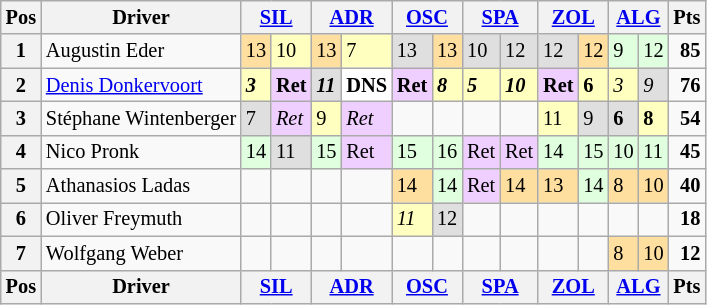<table class="wikitable" style="font-size: 85%">
<tr valign="top">
<th valign="middle">Pos</th>
<th valign="middle">Driver</th>
<th colspan=2><a href='#'>SIL</a><br></th>
<th colspan=2><a href='#'>ADR</a><br></th>
<th colspan=2><a href='#'>OSC</a><br></th>
<th colspan=2><a href='#'>SPA</a><br></th>
<th colspan=2><a href='#'>ZOL</a><br></th>
<th colspan=2><a href='#'>ALG</a><br></th>
<th valign="middle">Pts</th>
</tr>
<tr>
<th>1</th>
<td> Augustin Eder</td>
<td style="background:#ffdf9f;">13</td>
<td style="background:#ffffbf;">10</td>
<td style="background:#ffdf9f;">13</td>
<td style="background:#ffffbf;">7</td>
<td style="background:#dfdfdf;">13</td>
<td style="background:#ffdf9f;">13</td>
<td style="background:#dfdfdf;">10</td>
<td style="background:#dfdfdf;">12</td>
<td style="background:#dfdfdf;">12</td>
<td style="background:#ffdf9f;">12</td>
<td style="background:#dfffdf;">9</td>
<td style="background:#dfffdf;">12</td>
<td align="right"><strong>85</strong></td>
</tr>
<tr>
<th>2</th>
<td> <a href='#'>Denis Donkervoort</a></td>
<td style="background:#ffffbf;"><strong><em>3</em></strong></td>
<td style="background:#efcfff;"><strong>Ret</strong></td>
<td style="background:#dfdfdf;"><strong><em>11</em></strong></td>
<td style="background:#ffffff;"><strong>DNS</strong></td>
<td style="background:#efcfff;"><strong>Ret</strong></td>
<td style="background:#ffffbf;"><strong><em>8</em></strong></td>
<td style="background:#ffffbf;"><strong><em>5</em></strong></td>
<td style="background:#ffffbf;"><strong><em>10</em></strong></td>
<td style="background:#efcfff;"><strong>Ret</strong></td>
<td style="background:#ffffbf;"><strong>6</strong></td>
<td style="background:#ffffbf;"><em>3</em></td>
<td style="background:#dfdfdf;"><em>9</em></td>
<td align="right"><strong>76</strong></td>
</tr>
<tr>
<th>3</th>
<td> Stéphane Wintenberger</td>
<td style="background:#dfdfdf;">7</td>
<td style="background:#efcfff;"><em>Ret</em></td>
<td style="background:#ffffbf;">9</td>
<td style="background:#efcfff;"><em>Ret</em></td>
<td></td>
<td></td>
<td></td>
<td></td>
<td style="background:#ffffbf;">11</td>
<td style="background:#dfdfdf;">9</td>
<td style="background:#dfdfdf;"><strong>6</strong></td>
<td style="background:#ffffbf;"><strong>8</strong></td>
<td align="right"><strong>54</strong></td>
</tr>
<tr>
<th>4</th>
<td> Nico Pronk</td>
<td style="background:#dfffdf;">14</td>
<td style="background:#dfdfdf;">11</td>
<td style="background:#dfffdf;">15</td>
<td style="background:#efcfff;">Ret</td>
<td style="background:#dfffdf;">15</td>
<td style="background:#dfffdf;">16</td>
<td style="background:#efcfff;">Ret</td>
<td style="background:#efcfff;">Ret</td>
<td style="background:#dfffdf;">14</td>
<td style="background:#dfffdf;">15</td>
<td style="background:#dfffdf;">10</td>
<td style="background:#dfffdf;">11</td>
<td align="right"><strong>45</strong></td>
</tr>
<tr>
<th>5</th>
<td> Athanasios Ladas</td>
<td></td>
<td></td>
<td></td>
<td></td>
<td style="background:#ffdf9f;">14</td>
<td style="background:#dfffdf;">14</td>
<td style="background:#efcfff;">Ret</td>
<td style="background:#ffdf9f;">14</td>
<td style="background:#ffdf9f;">13</td>
<td style="background:#dfffdf;">14</td>
<td style="background:#ffdf9f;">8</td>
<td style="background:#ffdf9f;">10</td>
<td align="right"><strong>40</strong></td>
</tr>
<tr>
<th>6</th>
<td> Oliver Freymuth</td>
<td></td>
<td></td>
<td></td>
<td></td>
<td style="background:#ffffbf;"><em>11</em></td>
<td style="background:#dfdfdf;">12</td>
<td></td>
<td></td>
<td></td>
<td></td>
<td></td>
<td></td>
<td align="right"><strong>18</strong></td>
</tr>
<tr>
<th>7</th>
<td> Wolfgang Weber</td>
<td></td>
<td></td>
<td></td>
<td></td>
<td></td>
<td></td>
<td></td>
<td></td>
<td></td>
<td></td>
<td style="background:#ffdf9f;">8</td>
<td style="background:#ffdf9f;">10</td>
<td align="right"><strong>12</strong></td>
</tr>
<tr>
<th valign="middle">Pos</th>
<th valign="middle">Driver</th>
<th colspan=2><a href='#'>SIL</a><br></th>
<th colspan=2><a href='#'>ADR</a><br></th>
<th colspan=2><a href='#'>OSC</a><br></th>
<th colspan=2><a href='#'>SPA</a><br></th>
<th colspan=2><a href='#'>ZOL</a><br></th>
<th colspan=2><a href='#'>ALG</a><br></th>
<th valign="middle">Pts</th>
</tr>
</table>
